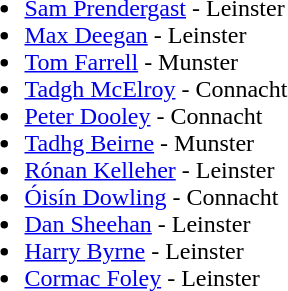<table>
<tr style="vertical-align:top">
<td><br><ul><li><a href='#'>Sam Prendergast</a> - Leinster</li><li><a href='#'>Max Deegan</a> - Leinster</li><li><a href='#'>Tom Farrell</a> - Munster</li><li><a href='#'>Tadgh McElroy</a> - Connacht</li><li><a href='#'>Peter Dooley</a> - Connacht</li><li><a href='#'>Tadhg Beirne</a> - Munster</li><li><a href='#'>Rónan Kelleher</a> - Leinster</li><li><a href='#'>Óisín Dowling</a> - Connacht</li><li><a href='#'>Dan Sheehan</a> - Leinster</li><li><a href='#'>Harry Byrne</a> - Leinster</li><li><a href='#'>Cormac Foley</a> - Leinster</li></ul></td>
</tr>
</table>
